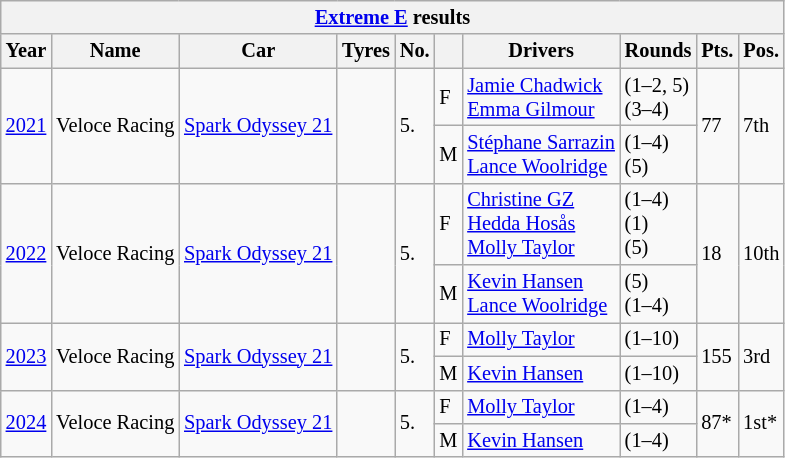<table class="wikitable" style="font-size:85%;">
<tr>
<th colspan="10"><a href='#'>Extreme E</a> results</th>
</tr>
<tr>
<th>Year</th>
<th>Name</th>
<th>Car</th>
<th>Tyres</th>
<th>No.</th>
<th></th>
<th>Drivers</th>
<th>Rounds</th>
<th>Pts.</th>
<th>Pos.</th>
</tr>
<tr>
<td rowspan="2"><a href='#'>2021</a></td>
<td rowspan="2"> Veloce Racing</td>
<td rowspan="2"><a href='#'>Spark Odyssey 21</a></td>
<td rowspan="2"></td>
<td rowspan="2">5.</td>
<td>F</td>
<td> <a href='#'>Jamie Chadwick</a><br> <a href='#'>Emma Gilmour</a></td>
<td>(1–2, 5)<br>(3–4)</td>
<td rowspan="2">77</td>
<td rowspan="2">7th</td>
</tr>
<tr>
<td>M</td>
<td> <a href='#'>Stéphane Sarrazin</a><br> <a href='#'>Lance Woolridge</a></td>
<td>(1–4)<br>(5)</td>
</tr>
<tr>
<td rowspan="2"><a href='#'>2022</a></td>
<td rowspan="2"> Veloce Racing</td>
<td rowspan="2"><a href='#'>Spark Odyssey 21</a></td>
<td rowspan="2"></td>
<td rowspan="2">5.</td>
<td>F</td>
<td> <a href='#'>Christine GZ</a><br> <a href='#'>Hedda Hosås</a><br> <a href='#'>Molly Taylor</a></td>
<td>(1–4)<br>(1)<br>(5)</td>
<td rowspan="2">18</td>
<td rowspan="2">10th</td>
</tr>
<tr>
<td>M</td>
<td> <a href='#'>Kevin Hansen</a><br> <a href='#'>Lance Woolridge</a></td>
<td>(5)<br>(1–4)</td>
</tr>
<tr>
<td rowspan="2"><a href='#'>2023</a></td>
<td rowspan="2"> Veloce Racing</td>
<td rowspan="2"><a href='#'>Spark Odyssey 21</a></td>
<td rowspan="2"></td>
<td rowspan="2">5.</td>
<td>F</td>
<td> <a href='#'>Molly Taylor</a></td>
<td>(1–10)</td>
<td rowspan="2">155</td>
<td rowspan="2">3rd</td>
</tr>
<tr>
<td>M</td>
<td> <a href='#'>Kevin Hansen</a></td>
<td>(1–10)</td>
</tr>
<tr>
<td rowspan="2"><a href='#'>2024</a></td>
<td rowspan="2"> Veloce Racing</td>
<td rowspan="2"><a href='#'>Spark Odyssey 21</a></td>
<td rowspan="2"></td>
<td rowspan="2">5.</td>
<td>F</td>
<td> <a href='#'>Molly Taylor</a></td>
<td>(1–4)</td>
<td rowspan="2">87*</td>
<td rowspan="2">1st*</td>
</tr>
<tr>
<td>M</td>
<td> <a href='#'>Kevin Hansen</a></td>
<td>(1–4)</td>
</tr>
</table>
